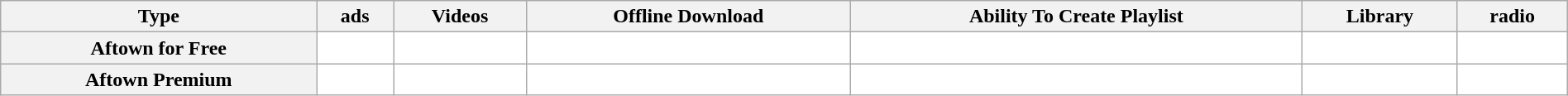<table class="wikitable mw-collapsible plainrowheaders" width="100%" style="background-color: #FFFFFF" text-align: centre;>
<tr>
<th rowspan="1">Type</th>
<th rowspan="1">ads</th>
<th rowspan="1">Videos</th>
<th rowspan="1">Offline Download</th>
<th rowspan="1">Ability To Create Playlist</th>
<th>Library</th>
<th rowspan="1">radio</th>
</tr>
<tr>
<th scope="row">Aftown for Free</th>
<td></td>
<td></td>
<td></td>
<td></td>
<td></td>
<td></td>
</tr>
<tr>
<th scope="row">Aftown Premium</th>
<td></td>
<td></td>
<td></td>
<td></td>
<td></td>
<td></td>
</tr>
</table>
